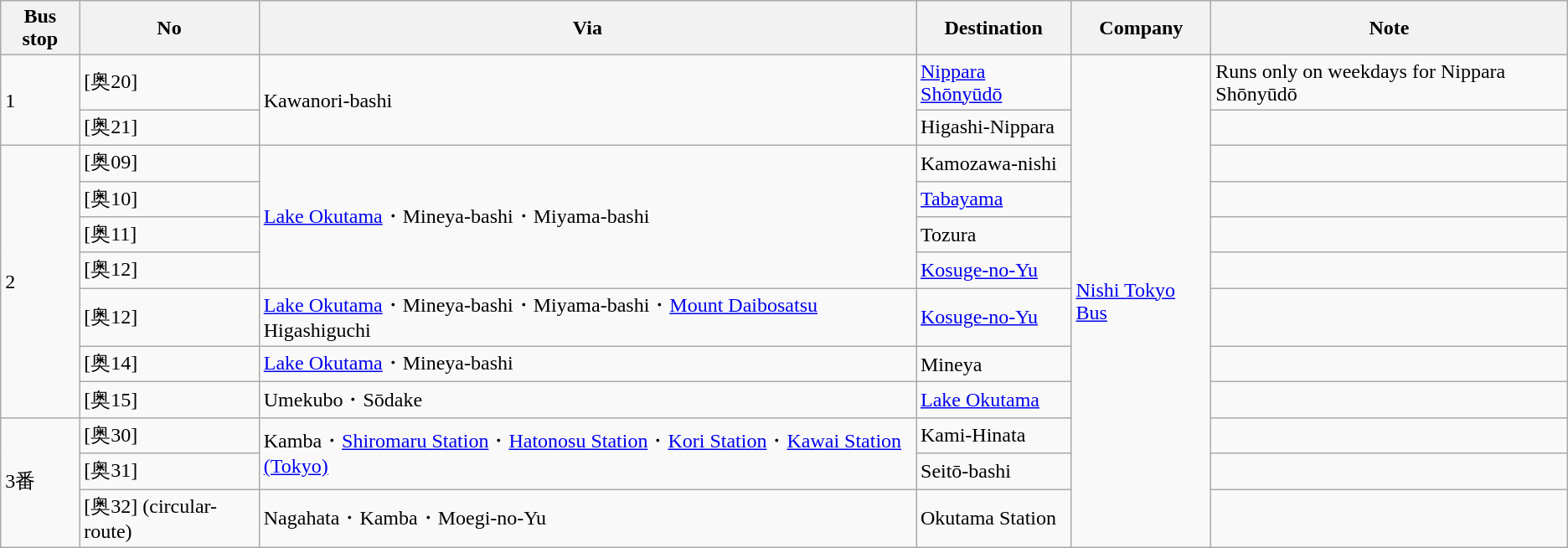<table class="wikitable">
<tr>
<th class="col">Bus stop</th>
<th class="col">No</th>
<th class="col">Via</th>
<th scope="col">Destination</th>
<th scope="col">Company</th>
<th scope="col">Note</th>
</tr>
<tr>
<td rowspan="2">1</td>
<td>[奥20]</td>
<td rowspan="2">Kawanori-bashi</td>
<td><a href='#'>Nippara Shōnyūdō</a></td>
<td rowspan="12"><a href='#'>Nishi Tokyo Bus</a></td>
<td>Runs only on weekdays for Nippara Shōnyūdō</td>
</tr>
<tr>
<td>[奥21]</td>
<td>Higashi-Nippara</td>
<td></td>
</tr>
<tr>
<td rowspan="7">2</td>
<td>[奥09]</td>
<td rowspan="4"><a href='#'>Lake Okutama</a>・Mineya-bashi・Miyama-bashi</td>
<td>Kamozawa-nishi</td>
<td></td>
</tr>
<tr>
<td>[奥10]</td>
<td><a href='#'>Tabayama</a></td>
<td></td>
</tr>
<tr>
<td>[奥11]</td>
<td>Tozura</td>
<td></td>
</tr>
<tr>
<td>[奥12]</td>
<td><a href='#'>Kosuge-no-Yu</a></td>
<td></td>
</tr>
<tr>
<td>[奥12]</td>
<td><a href='#'>Lake Okutama</a>・Mineya-bashi・Miyama-bashi・<a href='#'>Mount Daibosatsu</a> Higashiguchi</td>
<td><a href='#'>Kosuge-no-Yu</a></td>
<td></td>
</tr>
<tr>
<td>[奥14]</td>
<td><a href='#'>Lake Okutama</a>・Mineya-bashi</td>
<td>Mineya</td>
<td></td>
</tr>
<tr>
<td>[奥15]</td>
<td>Umekubo・Sōdake</td>
<td><a href='#'>Lake Okutama</a></td>
<td></td>
</tr>
<tr>
<td rowspan="3">3番</td>
<td>[奥30]</td>
<td rowspan="2">Kamba・<a href='#'>Shiromaru Station</a>・<a href='#'>Hatonosu Station</a>・<a href='#'>Kori Station</a>・<a href='#'>Kawai Station (Tokyo)</a></td>
<td>Kami-Hinata</td>
<td></td>
</tr>
<tr>
<td>[奥31]</td>
<td>Seitō-bashi</td>
<td></td>
</tr>
<tr>
<td>[奥32] (circular-route)</td>
<td>Nagahata・Kamba・Moegi-no-Yu</td>
<td>Okutama Station</td>
<td></td>
</tr>
</table>
